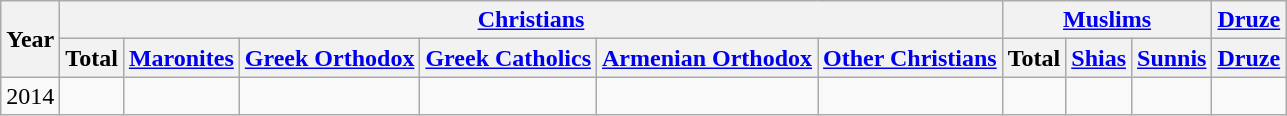<table class="wikitable">
<tr>
<th rowspan="2">Year</th>
<th colspan="6"><a href='#'>Christians</a></th>
<th colspan="3"><a href='#'>Muslims</a></th>
<th colspan="1"><a href='#'>Druze</a></th>
</tr>
<tr>
<th>Total</th>
<th><a href='#'>Maronites</a></th>
<th><a href='#'>Greek Orthodox</a></th>
<th><a href='#'>Greek Catholics</a></th>
<th><a href='#'>Armenian Orthodox</a></th>
<th><a href='#'>Other Christians</a></th>
<th>Total</th>
<th><a href='#'>Shias</a></th>
<th><a href='#'>Sunnis</a></th>
<th><a href='#'>Druze</a></th>
</tr>
<tr>
<td>2014</td>
<td></td>
<td></td>
<td></td>
<td></td>
<td></td>
<td></td>
<td></td>
<td></td>
<td></td>
<td></td>
</tr>
</table>
